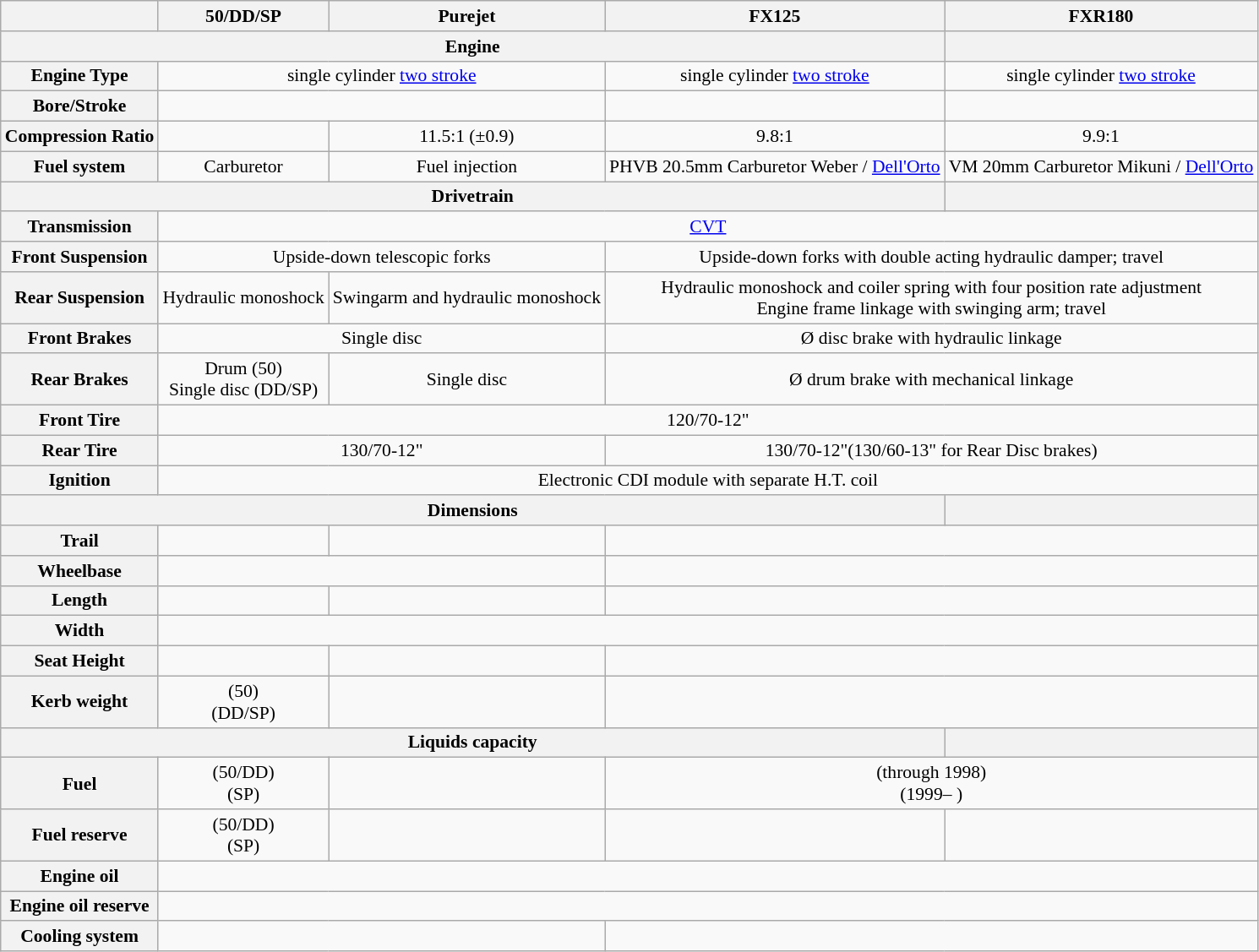<table class="wikitable" style="text-align:center; font-size:90%;">
<tr>
<th></th>
<th>50/DD/SP</th>
<th>Purejet</th>
<th>FX125</th>
<th>FXR180</th>
</tr>
<tr>
<th colspan="4">Engine</th>
<th></th>
</tr>
<tr>
<th>Engine Type</th>
<td colspan="2"> single cylinder <a href='#'>two stroke</a></td>
<td colspan="1"> single cylinder <a href='#'>two stroke</a></td>
<td> single cylinder <a href='#'>two stroke</a></td>
</tr>
<tr>
<th>Bore/Stroke</th>
<td colspan="2"></td>
<td colspan="1"></td>
<td></td>
</tr>
<tr>
<th>Compression Ratio</th>
<td></td>
<td>11.5:1 (±0.9)</td>
<td>9.8:1</td>
<td>9.9:1</td>
</tr>
<tr>
<th>Fuel system</th>
<td>Carburetor</td>
<td>Fuel injection</td>
<td>PHVB 20.5mm Carburetor Weber / <a href='#'>Dell'Orto</a></td>
<td>VM 20mm Carburetor Mikuni / <a href='#'>Dell'Orto</a></td>
</tr>
<tr>
<th colspan="4">Drivetrain</th>
<th></th>
</tr>
<tr>
<th>Transmission</th>
<td colspan="4"><a href='#'>CVT</a></td>
</tr>
<tr>
<th>Front Suspension</th>
<td colspan="2">Upside-down telescopic forks</td>
<td colspan="2">Upside-down forks with double acting hydraulic damper;  travel</td>
</tr>
<tr>
<th>Rear Suspension</th>
<td>Hydraulic monoshock</td>
<td>Swingarm and hydraulic monoshock</td>
<td colspan="2">Hydraulic monoshock and coiler spring with four position rate adjustment<br>Engine frame linkage with swinging arm;  travel</td>
</tr>
<tr>
<th>Front Brakes</th>
<td colspan="2">Single disc</td>
<td colspan="2">Ø  disc brake with hydraulic linkage</td>
</tr>
<tr>
<th>Rear Brakes</th>
<td>Drum (50)<br>Single disc (DD/SP)</td>
<td>Single disc</td>
<td colspan="2">Ø  drum brake with mechanical linkage</td>
</tr>
<tr>
<th>Front Tire</th>
<td colspan="4">120/70-12"</td>
</tr>
<tr>
<th>Rear Tire</th>
<td colspan="2">130/70-12"</td>
<td colspan="2">130/70-12"(130/60-13" for Rear Disc brakes)</td>
</tr>
<tr>
<th>Ignition</th>
<td colspan="4">Electronic CDI module with separate H.T. coil</td>
</tr>
<tr>
<th colspan="4">Dimensions</th>
<th></th>
</tr>
<tr>
<th>Trail</th>
<td></td>
<td></td>
<td colspan="2"></td>
</tr>
<tr>
<th>Wheelbase</th>
<td colspan="2"></td>
<td colspan="2"></td>
</tr>
<tr>
<th>Length</th>
<td></td>
<td></td>
<td colspan="2"></td>
</tr>
<tr>
<th>Width</th>
<td colspan="4"></td>
</tr>
<tr>
<th>Seat Height</th>
<td></td>
<td></td>
<td colspan="2"></td>
</tr>
<tr>
<th>Kerb weight</th>
<td> (50)<br> (DD/SP)</td>
<td></td>
<td colspan="2"></td>
</tr>
<tr>
<th colspan="4">Liquids capacity</th>
<th></th>
</tr>
<tr>
<th>Fuel</th>
<td> (50/DD)<br> (SP)</td>
<td></td>
<td colspan="2"> (through 1998)<br>(1999– )</td>
</tr>
<tr>
<th>Fuel reserve</th>
<td> (50/DD)<br> (SP)</td>
<td></td>
<td></td>
<td></td>
</tr>
<tr>
<th>Engine oil</th>
<td colspan="4"></td>
</tr>
<tr>
<th>Engine oil reserve</th>
<td colspan="4"></td>
</tr>
<tr>
<th>Cooling system</th>
<td colspan="2"></td>
<td colspan="2"></td>
</tr>
</table>
